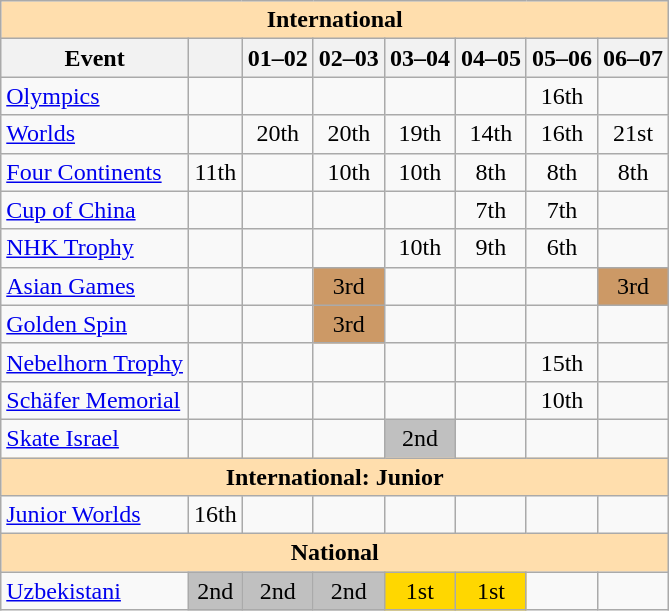<table class="wikitable" style="text-align:center">
<tr>
<th style="background-color: #ffdead; " colspan=8 align=center>International</th>
</tr>
<tr>
<th>Event</th>
<th></th>
<th>01–02</th>
<th>02–03</th>
<th>03–04</th>
<th>04–05</th>
<th>05–06</th>
<th>06–07</th>
</tr>
<tr>
<td align=left><a href='#'>Olympics</a></td>
<td></td>
<td></td>
<td></td>
<td></td>
<td></td>
<td>16th</td>
<td></td>
</tr>
<tr>
<td align=left><a href='#'>Worlds</a></td>
<td></td>
<td>20th</td>
<td>20th</td>
<td>19th</td>
<td>14th</td>
<td>16th</td>
<td>21st</td>
</tr>
<tr>
<td align=left><a href='#'>Four Continents</a></td>
<td>11th</td>
<td></td>
<td>10th</td>
<td>10th</td>
<td>8th</td>
<td>8th</td>
<td>8th</td>
</tr>
<tr>
<td align=left> <a href='#'>Cup of China</a></td>
<td></td>
<td></td>
<td></td>
<td></td>
<td>7th</td>
<td>7th</td>
<td></td>
</tr>
<tr>
<td align=left> <a href='#'>NHK Trophy</a></td>
<td></td>
<td></td>
<td></td>
<td>10th</td>
<td>9th</td>
<td>6th</td>
<td></td>
</tr>
<tr>
<td align=left><a href='#'>Asian Games</a></td>
<td></td>
<td></td>
<td bgcolor=cc9966>3rd</td>
<td></td>
<td></td>
<td></td>
<td bgcolor=cc9966>3rd</td>
</tr>
<tr>
<td align=left><a href='#'>Golden Spin</a></td>
<td></td>
<td></td>
<td bgcolor=cc9966>3rd</td>
<td></td>
<td></td>
<td></td>
<td></td>
</tr>
<tr>
<td align=left><a href='#'>Nebelhorn Trophy</a></td>
<td></td>
<td></td>
<td></td>
<td></td>
<td></td>
<td>15th</td>
<td></td>
</tr>
<tr>
<td align=left><a href='#'>Schäfer Memorial</a></td>
<td></td>
<td></td>
<td></td>
<td></td>
<td></td>
<td>10th</td>
<td></td>
</tr>
<tr>
<td align=left><a href='#'>Skate Israel</a></td>
<td></td>
<td></td>
<td></td>
<td bgcolor=silver>2nd</td>
<td></td>
<td></td>
<td></td>
</tr>
<tr>
<th style="background-color: #ffdead; " colspan=8 align=center>International: Junior</th>
</tr>
<tr>
<td align=left><a href='#'>Junior Worlds</a></td>
<td>16th</td>
<td></td>
<td></td>
<td></td>
<td></td>
<td></td>
<td></td>
</tr>
<tr>
<th style="background-color: #ffdead; " colspan=8 align=center>National</th>
</tr>
<tr>
<td align=left><a href='#'>Uzbekistani</a></td>
<td bgcolor=silver>2nd</td>
<td bgcolor=silver>2nd</td>
<td bgcolor=silver>2nd</td>
<td bgcolor=gold>1st</td>
<td bgcolor=gold>1st</td>
<td></td>
<td></td>
</tr>
</table>
